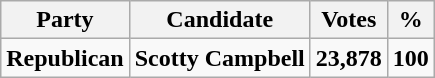<table class="wikitable">
<tr>
<th>Party</th>
<th>Candidate</th>
<th>Votes</th>
<th>%</th>
</tr>
<tr>
<td><strong>Republican</strong></td>
<td><strong>Scotty Campbell</strong></td>
<td><strong>23,878</strong></td>
<td><strong>100</strong></td>
</tr>
</table>
